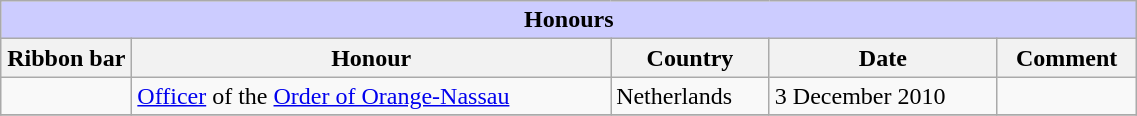<table class="wikitable" style="width:60%;">
<tr style="background:#ccf; text-align:center;">
<td colspan=5><strong>Honours</strong></td>
</tr>
<tr>
<th style="width:80px;">Ribbon bar</th>
<th>Honour</th>
<th>Country</th>
<th>Date</th>
<th>Comment</th>
</tr>
<tr>
<td></td>
<td><a href='#'>Officer</a> of the <a href='#'>Order of Orange-Nassau</a></td>
<td>Netherlands</td>
<td>3 December 2010</td>
<td></td>
</tr>
<tr>
</tr>
</table>
